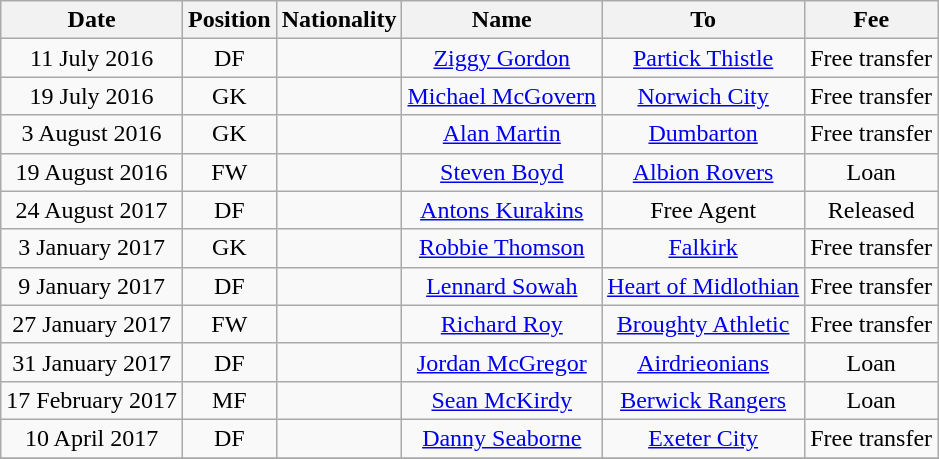<table class="wikitable" style="text-align:center;">
<tr>
<th>Date</th>
<th>Position</th>
<th>Nationality</th>
<th>Name</th>
<th>To</th>
<th>Fee</th>
</tr>
<tr>
<td>11 July 2016</td>
<td>DF</td>
<td></td>
<td><a href='#'>Ziggy Gordon</a></td>
<td><a href='#'>Partick Thistle</a></td>
<td>Free transfer</td>
</tr>
<tr>
<td>19 July 2016</td>
<td>GK</td>
<td></td>
<td><a href='#'>Michael McGovern</a></td>
<td><a href='#'>Norwich City</a></td>
<td>Free transfer</td>
</tr>
<tr>
<td>3 August 2016</td>
<td>GK</td>
<td></td>
<td><a href='#'>Alan Martin</a></td>
<td><a href='#'>Dumbarton</a></td>
<td>Free transfer</td>
</tr>
<tr>
<td>19 August 2016</td>
<td>FW</td>
<td></td>
<td><a href='#'>Steven Boyd</a></td>
<td><a href='#'>Albion Rovers</a></td>
<td>Loan</td>
</tr>
<tr>
<td>24 August 2017</td>
<td>DF</td>
<td></td>
<td><a href='#'>Antons Kurakins</a></td>
<td>Free Agent</td>
<td>Released</td>
</tr>
<tr>
<td>3 January 2017</td>
<td>GK</td>
<td></td>
<td><a href='#'>Robbie Thomson</a></td>
<td><a href='#'>Falkirk</a></td>
<td>Free transfer</td>
</tr>
<tr>
<td>9 January 2017</td>
<td>DF</td>
<td></td>
<td><a href='#'>Lennard Sowah</a></td>
<td><a href='#'>Heart of Midlothian</a></td>
<td>Free transfer</td>
</tr>
<tr>
<td>27 January 2017</td>
<td>FW</td>
<td></td>
<td><a href='#'>Richard Roy</a></td>
<td><a href='#'>Broughty Athletic</a></td>
<td>Free transfer</td>
</tr>
<tr>
<td>31 January 2017</td>
<td>DF</td>
<td></td>
<td><a href='#'>Jordan McGregor</a></td>
<td><a href='#'>Airdrieonians</a></td>
<td>Loan</td>
</tr>
<tr>
<td>17 February 2017</td>
<td>MF</td>
<td></td>
<td><a href='#'>Sean McKirdy</a></td>
<td><a href='#'>Berwick Rangers</a></td>
<td>Loan</td>
</tr>
<tr>
<td>10 April 2017</td>
<td>DF</td>
<td></td>
<td><a href='#'>Danny Seaborne</a></td>
<td><a href='#'>Exeter City</a></td>
<td>Free transfer</td>
</tr>
<tr>
</tr>
</table>
